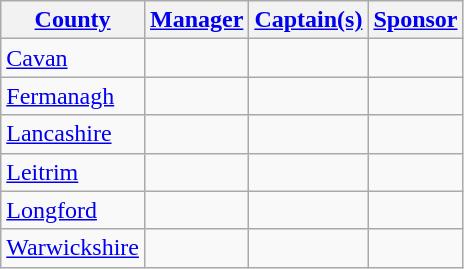<table class="wikitable sortable" style="text-align:center">
<tr>
<th><a href='#'>County</a></th>
<th><a href='#'>Manager</a></th>
<th><a href='#'>Captain(s)</a></th>
<th><a href='#'>Sponsor</a></th>
</tr>
<tr>
<td style="text-align:left"> <a href='#'>Cavan</a></td>
<td></td>
<td></td>
<td></td>
</tr>
<tr>
<td style="text-align:left"> <a href='#'>Fermanagh</a></td>
<td></td>
<td></td>
<td></td>
</tr>
<tr>
<td style="text-align:left"> <a href='#'>Lancashire</a></td>
<td></td>
<td></td>
<td></td>
</tr>
<tr>
<td style="text-align:left"> <a href='#'>Leitrim</a></td>
<td></td>
<td></td>
<td></td>
</tr>
<tr>
<td style="text-align:left"> <a href='#'>Longford</a></td>
<td></td>
<td></td>
<td></td>
</tr>
<tr>
<td style="text-align:left"> <a href='#'>Warwickshire</a></td>
<td></td>
<td></td>
<td></td>
</tr>
</table>
